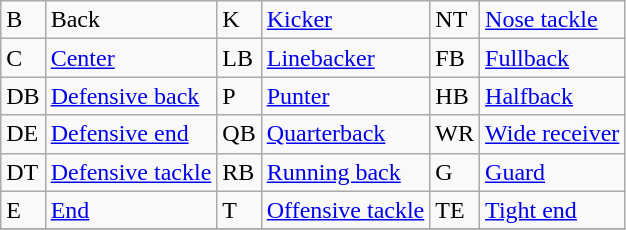<table class="wikitable">
<tr>
<td>B</td>
<td>Back</td>
<td>K</td>
<td><a href='#'>Kicker</a></td>
<td>NT</td>
<td><a href='#'>Nose tackle</a></td>
</tr>
<tr>
<td>C</td>
<td><a href='#'>Center</a></td>
<td>LB</td>
<td><a href='#'>Linebacker</a></td>
<td>FB</td>
<td><a href='#'>Fullback</a></td>
</tr>
<tr>
<td>DB</td>
<td><a href='#'>Defensive back</a></td>
<td>P</td>
<td><a href='#'>Punter</a></td>
<td>HB</td>
<td><a href='#'>Halfback</a></td>
</tr>
<tr>
<td>DE</td>
<td><a href='#'>Defensive end</a></td>
<td>QB</td>
<td><a href='#'>Quarterback</a></td>
<td>WR</td>
<td><a href='#'>Wide receiver</a></td>
</tr>
<tr>
<td>DT</td>
<td><a href='#'>Defensive tackle</a></td>
<td>RB</td>
<td><a href='#'>Running back</a></td>
<td>G</td>
<td><a href='#'>Guard</a></td>
</tr>
<tr>
<td>E</td>
<td><a href='#'>End</a></td>
<td>T</td>
<td><a href='#'>Offensive tackle</a></td>
<td>TE</td>
<td><a href='#'>Tight end</a></td>
</tr>
<tr>
</tr>
</table>
